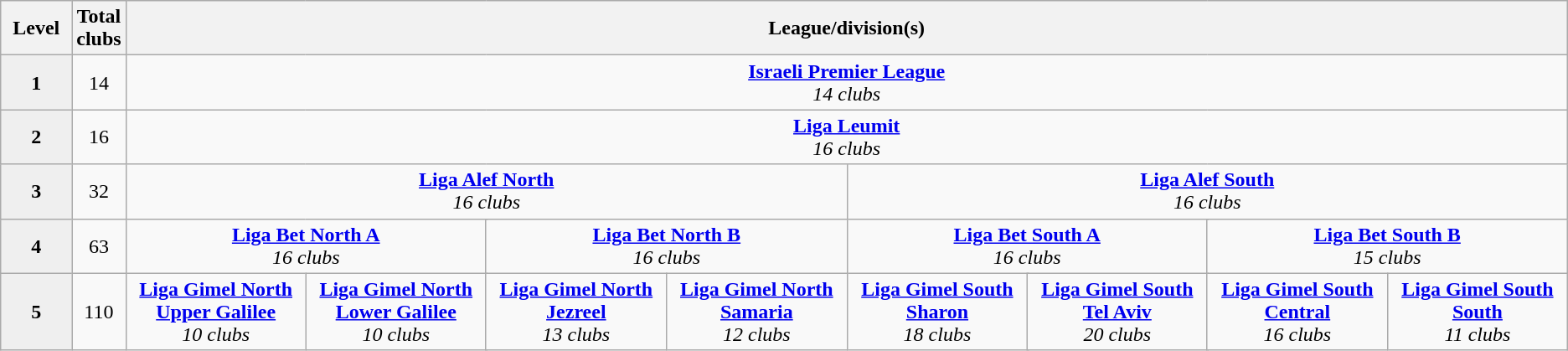<table class="wikitable" style="text-align:center">
<tr>
<th colspan="2" width="4.6%">Level</th>
<th>Total clubs</th>
<th colspan="16" width="95.4%">League/division(s)</th>
</tr>
<tr>
<td colspan="2" width="4.6%" style="background:#efefef"><strong>1</strong></td>
<td>14</td>
<td colspan="16" width="95.4%"><strong><a href='#'>Israeli Premier League</a></strong><br><em>14 clubs</em></td>
</tr>
<tr>
<td colspan="2" width="4.6%" style="background:#efefef"><strong>2</strong></td>
<td>16</td>
<td colspan="16" width="95.4%"><strong><a href='#'>Liga Leumit</a></strong><br><em>16 clubs</em></td>
</tr>
<tr>
<td colspan="2" width="4.6%" style="background:#efefef"><strong>3</strong></td>
<td>32</td>
<td colspan="8" width="47.7%"><strong><a href='#'>Liga Alef North</a></strong><br><em>16 clubs</em></td>
<td colspan="8" width="47.7%"><strong><a href='#'>Liga Alef South</a></strong><br><em>16 clubs</em></td>
</tr>
<tr>
<td colspan="2" width="4.6%" style="background:#efefef"><strong>4</strong></td>
<td>63</td>
<td colspan="4" width="23.85%"><strong><a href='#'>Liga Bet North A</a></strong><br><em>16 clubs</em></td>
<td colspan="4" width="23.85%"><strong><a href='#'>Liga Bet North B</a></strong><br><em>16 clubs</em></td>
<td colspan="4" width="23.85%"><strong><a href='#'>Liga Bet South A</a></strong><br><em>16 clubs</em></td>
<td colspan="4" width="23.85%"><strong><a href='#'>Liga Bet South B</a></strong><br><em>15 clubs</em></td>
</tr>
<tr>
<td colspan="2" width="4.6%" style="background:#efefef"><strong>5</strong></td>
<td>110</td>
<td colspan="2" width="11.925%"><strong><a href='#'>Liga Gimel North<br>Upper Galilee</a></strong><br><em>10 clubs</em></td>
<td colspan="2" width="11.925%"><strong><a href='#'>Liga Gimel North<br>Lower Galilee</a></strong><br><em>10 clubs</em></td>
<td colspan="2" width="11.925%"><strong><a href='#'>Liga Gimel North<br>Jezreel</a></strong><br><em>13 clubs</em></td>
<td colspan="2" width="11.925%"><strong><a href='#'>Liga Gimel North<br>Samaria</a></strong><br><em>12 clubs</em></td>
<td colspan="2" width="11.925%"><strong><a href='#'>Liga Gimel South<br>Sharon</a></strong><br><em>18 clubs</em></td>
<td colspan="2" width="11.925%"><strong><a href='#'>Liga Gimel South<br>Tel Aviv</a></strong><br><em>20 clubs</em></td>
<td colspan="2" width="11.925%"><strong><a href='#'>Liga Gimel South<br>Central</a></strong><br><em>16 clubs</em></td>
<td colspan="2" width="11.925%"><strong><a href='#'>Liga Gimel South<br>South</a></strong><br><em>11 clubs</em></td>
</tr>
</table>
